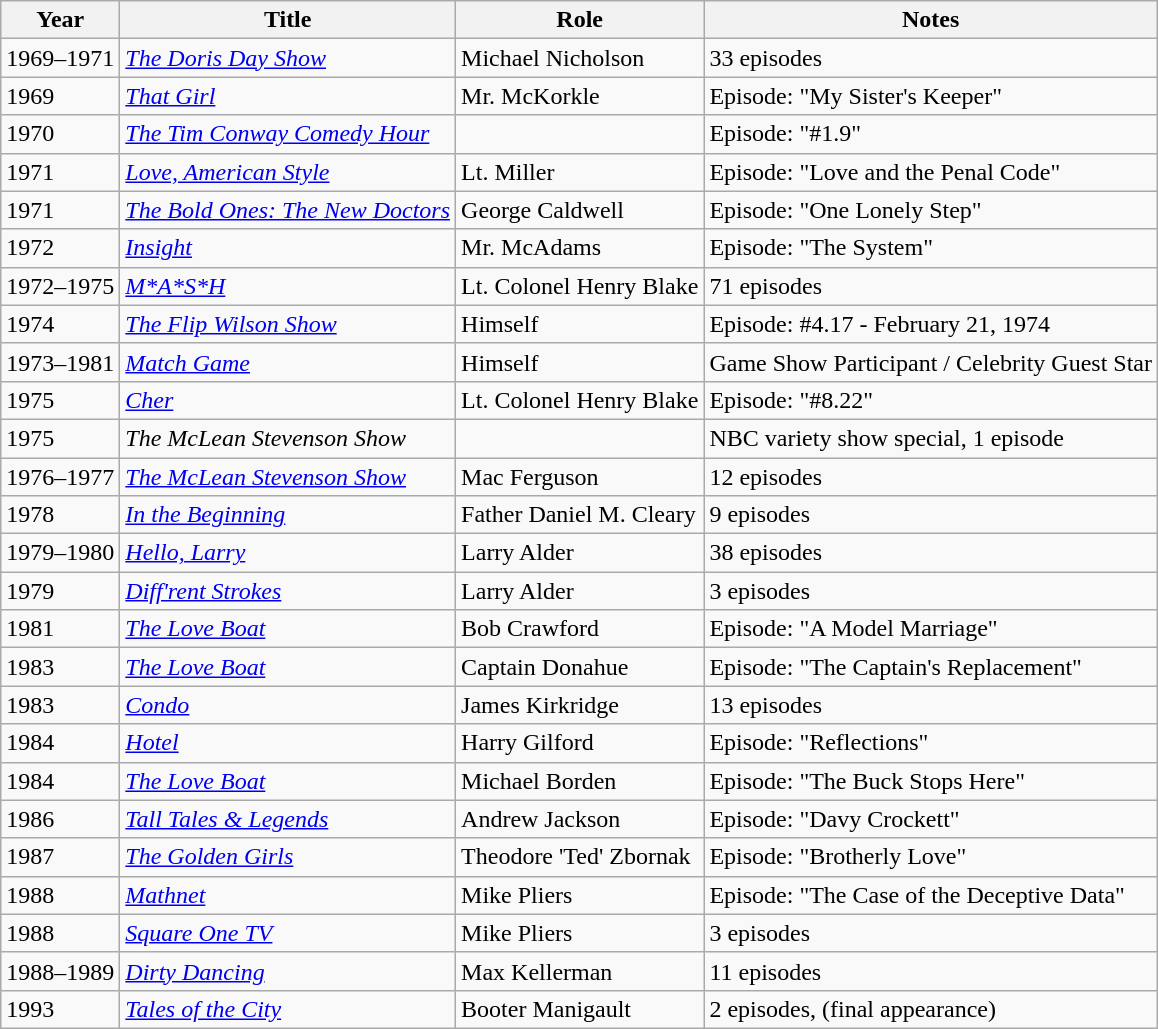<table class="wikitable sortable">
<tr>
<th>Year</th>
<th>Title</th>
<th>Role</th>
<th>Notes</th>
</tr>
<tr>
<td>1969–1971</td>
<td><em><a href='#'>The Doris Day Show</a></em></td>
<td>Michael Nicholson</td>
<td>33 episodes</td>
</tr>
<tr>
<td>1969</td>
<td><em><a href='#'>That Girl</a></em></td>
<td>Mr. McKorkle</td>
<td>Episode: "My Sister's Keeper"</td>
</tr>
<tr>
<td>1970</td>
<td><em><a href='#'>The Tim Conway Comedy Hour</a></em></td>
<td></td>
<td>Episode: "#1.9"</td>
</tr>
<tr>
<td>1971</td>
<td><em><a href='#'>Love, American Style</a></em></td>
<td>Lt. Miller</td>
<td>Episode: "Love and the Penal Code"</td>
</tr>
<tr>
<td>1971</td>
<td><em><a href='#'>The Bold Ones: The New Doctors</a></em></td>
<td>George Caldwell</td>
<td>Episode: "One Lonely Step"</td>
</tr>
<tr>
<td>1972</td>
<td><em><a href='#'>Insight</a></em></td>
<td>Mr. McAdams</td>
<td>Episode: "The System"</td>
</tr>
<tr>
<td>1972–1975</td>
<td><em><a href='#'>M*A*S*H</a></em></td>
<td>Lt. Colonel Henry Blake</td>
<td>71 episodes</td>
</tr>
<tr>
<td>1974</td>
<td><em><a href='#'>The Flip Wilson Show</a></em></td>
<td>Himself</td>
<td>Episode: #4.17 - February 21, 1974</td>
</tr>
<tr>
<td>1973–1981</td>
<td><em><a href='#'>Match Game</a></em></td>
<td>Himself</td>
<td>Game Show Participant / Celebrity Guest Star</td>
</tr>
<tr>
<td>1975</td>
<td><em><a href='#'>Cher</a></em></td>
<td>Lt. Colonel Henry Blake</td>
<td>Episode: "#8.22"</td>
</tr>
<tr>
<td>1975</td>
<td><em>The McLean Stevenson Show</em></td>
<td></td>
<td>NBC variety show special, 1 episode</td>
</tr>
<tr>
<td>1976–1977</td>
<td><em><a href='#'>The McLean Stevenson Show</a></em></td>
<td>Mac Ferguson</td>
<td>12 episodes</td>
</tr>
<tr>
<td>1978</td>
<td><em><a href='#'>In the Beginning</a></em></td>
<td>Father Daniel M. Cleary</td>
<td>9 episodes</td>
</tr>
<tr>
<td>1979–1980</td>
<td><em><a href='#'>Hello, Larry</a></em></td>
<td>Larry Alder</td>
<td>38 episodes</td>
</tr>
<tr>
<td>1979</td>
<td><em><a href='#'>Diff'rent Strokes</a></em></td>
<td>Larry Alder</td>
<td>3 episodes</td>
</tr>
<tr>
<td>1981</td>
<td><em><a href='#'>The Love Boat</a></em></td>
<td>Bob Crawford</td>
<td>Episode: "A Model Marriage"</td>
</tr>
<tr>
<td>1983</td>
<td><em><a href='#'>The Love Boat</a></em></td>
<td>Captain Donahue</td>
<td>Episode: "The Captain's Replacement"</td>
</tr>
<tr>
<td>1983</td>
<td><em><a href='#'>Condo</a></em></td>
<td>James Kirkridge</td>
<td>13 episodes</td>
</tr>
<tr>
<td>1984</td>
<td><em><a href='#'>Hotel</a></em></td>
<td>Harry Gilford</td>
<td>Episode: "Reflections"</td>
</tr>
<tr>
<td>1984</td>
<td><em><a href='#'>The Love Boat</a></em></td>
<td>Michael Borden</td>
<td>Episode: "The Buck Stops Here"</td>
</tr>
<tr>
<td>1986</td>
<td><em><a href='#'>Tall Tales & Legends</a></em></td>
<td>Andrew Jackson</td>
<td>Episode: "Davy Crockett"</td>
</tr>
<tr>
<td>1987</td>
<td><em><a href='#'>The Golden Girls</a></em></td>
<td>Theodore 'Ted' Zbornak</td>
<td>Episode: "Brotherly Love"</td>
</tr>
<tr>
<td>1988</td>
<td><em><a href='#'>Mathnet</a></em></td>
<td>Mike Pliers</td>
<td>Episode: "The Case of the Deceptive Data"</td>
</tr>
<tr>
<td>1988</td>
<td><em><a href='#'>Square One TV</a></em></td>
<td>Mike Pliers</td>
<td>3 episodes</td>
</tr>
<tr>
<td>1988–1989</td>
<td><em><a href='#'>Dirty Dancing</a></em></td>
<td>Max Kellerman</td>
<td>11 episodes</td>
</tr>
<tr>
<td>1993</td>
<td><em><a href='#'>Tales of the City</a></em></td>
<td>Booter Manigault</td>
<td>2 episodes, (final appearance)</td>
</tr>
</table>
